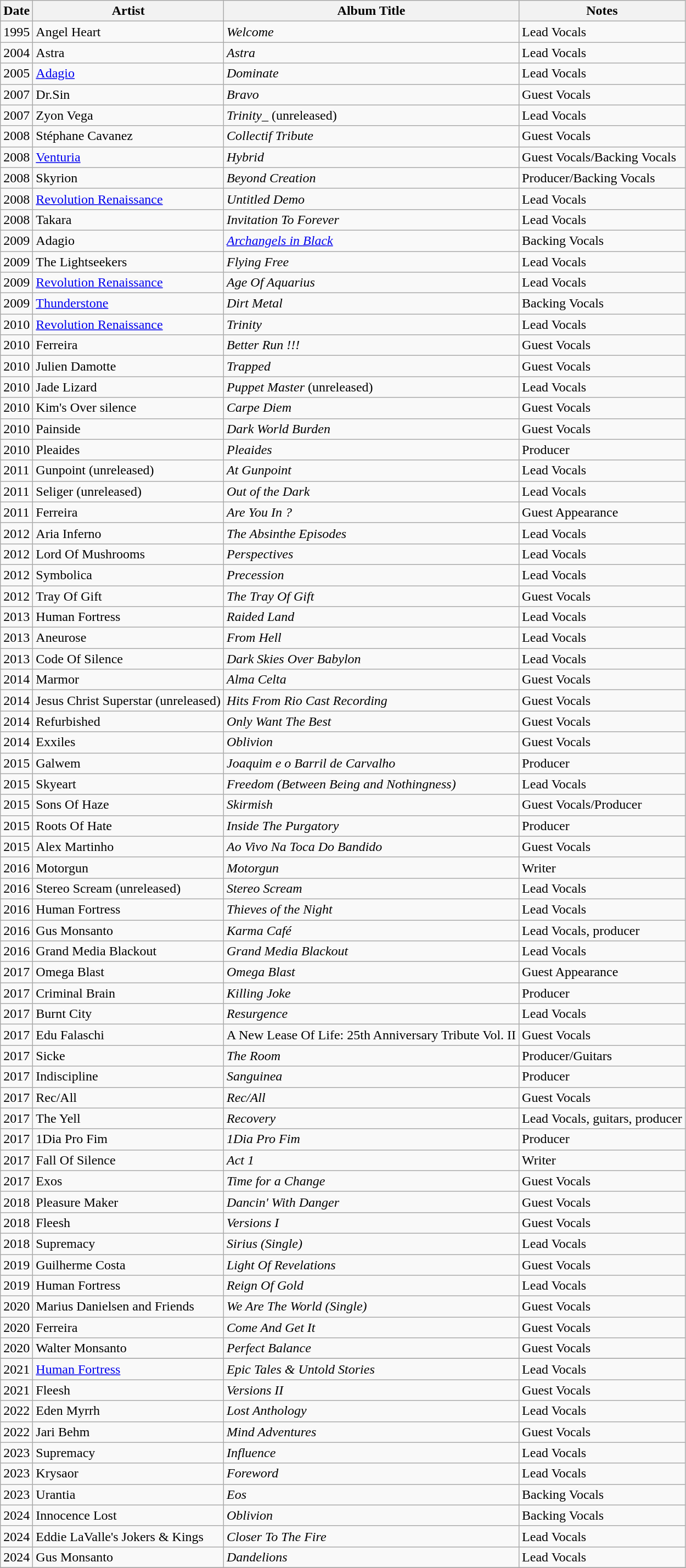<table class="wikitable sortable">
<tr style="background:#fff;">
<th>Date</th>
<th>Artist</th>
<th>Album Title</th>
<th>Notes</th>
</tr>
<tr>
<td>1995</td>
<td>Angel Heart</td>
<td><em>Welcome</em></td>
<td>Lead Vocals</td>
</tr>
<tr>
<td>2004</td>
<td>Astra</td>
<td><em>Astra</em></td>
<td>Lead Vocals</td>
</tr>
<tr>
<td>2005</td>
<td><a href='#'>Adagio</a></td>
<td><em>Dominate</em></td>
<td>Lead Vocals</td>
</tr>
<tr>
<td>2007</td>
<td>Dr.Sin</td>
<td><em>Bravo</em></td>
<td>Guest Vocals</td>
</tr>
<tr>
<td>2007</td>
<td>Zyon Vega</td>
<td><em>Trinity_</em> (unreleased)</td>
<td>Lead Vocals</td>
</tr>
<tr>
<td>2008</td>
<td>Stéphane Cavanez</td>
<td><em>Collectif Tribute</em></td>
<td>Guest Vocals</td>
</tr>
<tr>
<td>2008</td>
<td><a href='#'>Venturia</a></td>
<td><em>Hybrid</em></td>
<td>Guest Vocals/Backing Vocals</td>
</tr>
<tr>
<td>2008</td>
<td>Skyrion</td>
<td><em>Beyond Creation</em></td>
<td>Producer/Backing Vocals</td>
</tr>
<tr>
<td>2008</td>
<td><a href='#'>Revolution Renaissance</a></td>
<td><em>Untitled Demo</em></td>
<td>Lead Vocals</td>
</tr>
<tr>
<td>2008</td>
<td>Takara</td>
<td><em>Invitation To Forever</em></td>
<td>Lead Vocals</td>
</tr>
<tr>
<td>2009</td>
<td>Adagio</td>
<td><em><a href='#'>Archangels in Black</a></em></td>
<td>Backing Vocals</td>
</tr>
<tr>
<td>2009</td>
<td>The Lightseekers</td>
<td><em>Flying Free</em></td>
<td>Lead Vocals</td>
</tr>
<tr>
<td>2009</td>
<td><a href='#'>Revolution Renaissance</a></td>
<td><em>Age Of Aquarius</em></td>
<td>Lead Vocals</td>
</tr>
<tr>
<td>2009</td>
<td><a href='#'>Thunderstone</a></td>
<td><em>Dirt Metal</em></td>
<td>Backing Vocals</td>
</tr>
<tr>
<td>2010</td>
<td><a href='#'>Revolution Renaissance</a></td>
<td><em>Trinity</em></td>
<td>Lead Vocals</td>
</tr>
<tr>
<td>2010</td>
<td>Ferreira</td>
<td><em>Better Run !!!</em></td>
<td>Guest Vocals</td>
</tr>
<tr>
<td>2010</td>
<td>Julien Damotte</td>
<td><em>Trapped</em></td>
<td>Guest Vocals</td>
</tr>
<tr>
<td>2010</td>
<td>Jade Lizard</td>
<td><em>Puppet Master</em> (unreleased)</td>
<td>Lead Vocals</td>
</tr>
<tr>
<td>2010</td>
<td>Kim's Over silence</td>
<td><em>Carpe Diem</em></td>
<td>Guest Vocals</td>
</tr>
<tr>
<td>2010</td>
<td>Painside</td>
<td><em>Dark World Burden</em></td>
<td>Guest Vocals</td>
</tr>
<tr>
<td>2010</td>
<td>Pleaides</td>
<td><em>Pleaides</em></td>
<td>Producer</td>
</tr>
<tr>
<td>2011</td>
<td>Gunpoint (unreleased)</td>
<td><em>At Gunpoint</em></td>
<td>Lead Vocals</td>
</tr>
<tr>
<td>2011</td>
<td>Seliger (unreleased)</td>
<td><em>Out of the Dark</em></td>
<td>Lead Vocals</td>
</tr>
<tr>
<td>2011</td>
<td>Ferreira</td>
<td><em>Are You In ?</em></td>
<td>Guest Appearance</td>
</tr>
<tr>
<td>2012</td>
<td>Aria Inferno</td>
<td><em>The Absinthe Episodes</em></td>
<td>Lead Vocals</td>
</tr>
<tr>
<td>2012</td>
<td>Lord Of Mushrooms</td>
<td><em>Perspectives</em></td>
<td>Lead Vocals</td>
</tr>
<tr>
<td>2012</td>
<td>Symbolica</td>
<td><em>Precession</em></td>
<td>Lead Vocals</td>
</tr>
<tr>
<td>2012</td>
<td>Tray Of Gift</td>
<td><em>The Tray Of Gift</em></td>
<td>Guest Vocals</td>
</tr>
<tr>
<td>2013</td>
<td>Human Fortress</td>
<td><em>Raided Land</em></td>
<td>Lead Vocals</td>
</tr>
<tr>
<td>2013</td>
<td>Aneurose</td>
<td><em>From Hell</em></td>
<td>Lead Vocals</td>
</tr>
<tr>
<td>2013</td>
<td>Code Of Silence</td>
<td><em>Dark Skies Over Babylon</em></td>
<td>Lead Vocals</td>
</tr>
<tr>
<td>2014</td>
<td>Marmor</td>
<td><em>Alma Celta</em></td>
<td>Guest Vocals</td>
</tr>
<tr>
<td>2014</td>
<td>Jesus Christ Superstar (unreleased)</td>
<td><em>Hits From Rio Cast Recording </em></td>
<td>Guest Vocals</td>
</tr>
<tr>
<td>2014</td>
<td>Refurbished</td>
<td><em>Only Want The Best</em></td>
<td>Guest Vocals</td>
</tr>
<tr>
<td>2014</td>
<td>Exxiles</td>
<td><em>Oblivion</em></td>
<td>Guest Vocals</td>
</tr>
<tr>
<td>2015</td>
<td>Galwem</td>
<td><em>Joaquim e o Barril de Carvalho </em></td>
<td>Producer</td>
</tr>
<tr>
<td>2015</td>
<td>Skyeart</td>
<td><em>Freedom (Between Being and Nothingness)</em></td>
<td>Lead Vocals</td>
</tr>
<tr>
<td>2015</td>
<td>Sons Of Haze</td>
<td><em>Skirmish</em></td>
<td>Guest Vocals/Producer</td>
</tr>
<tr>
<td>2015</td>
<td>Roots Of Hate</td>
<td><em>Inside The Purgatory</em></td>
<td>Producer</td>
</tr>
<tr>
<td>2015</td>
<td>Alex Martinho</td>
<td><em>Ao Vivo Na Toca Do Bandido</em></td>
<td>Guest Vocals</td>
</tr>
<tr>
<td>2016</td>
<td>Motorgun</td>
<td><em>Motorgun</em></td>
<td>Writer</td>
</tr>
<tr>
<td>2016</td>
<td>Stereo Scream (unreleased)</td>
<td><em>Stereo Scream</em></td>
<td>Lead Vocals</td>
</tr>
<tr>
<td>2016</td>
<td>Human Fortress</td>
<td><em>Thieves of the Night</em></td>
<td>Lead Vocals</td>
</tr>
<tr>
<td>2016</td>
<td>Gus Monsanto</td>
<td><em>Karma Café</em></td>
<td>Lead Vocals, producer</td>
</tr>
<tr>
<td>2016</td>
<td>Grand Media Blackout</td>
<td><em>Grand Media Blackout</em></td>
<td>Lead Vocals</td>
</tr>
<tr>
<td>2017</td>
<td>Omega Blast</td>
<td><em>Omega Blast</em></td>
<td>Guest Appearance</td>
</tr>
<tr>
<td>2017</td>
<td>Criminal Brain</td>
<td><em>Killing Joke</em></td>
<td>Producer</td>
</tr>
<tr>
<td>2017</td>
<td>Burnt City</td>
<td><em>Resurgence</em></td>
<td>Lead Vocals</td>
</tr>
<tr>
<td>2017</td>
<td>Edu Falaschi</td>
<td>A New Lease Of Life: 25th Anniversary Tribute Vol. II</td>
<td>Guest Vocals</td>
</tr>
<tr>
<td>2017</td>
<td>Sicke</td>
<td><em>The Room</em></td>
<td>Producer/Guitars</td>
</tr>
<tr>
<td>2017</td>
<td>Indiscipline</td>
<td><em>Sanguinea</em></td>
<td>Producer</td>
</tr>
<tr>
<td>2017</td>
<td>Rec/All</td>
<td><em>Rec/All</em></td>
<td>Guest Vocals</td>
</tr>
<tr>
<td>2017</td>
<td>The Yell</td>
<td><em>Recovery</em></td>
<td>Lead Vocals, guitars, producer</td>
</tr>
<tr>
<td>2017</td>
<td>1Dia Pro Fim</td>
<td><em>1Dia Pro Fim</em></td>
<td>Producer</td>
</tr>
<tr>
<td>2017</td>
<td>Fall Of Silence</td>
<td><em>Act 1</em></td>
<td>Writer</td>
</tr>
<tr>
<td>2017</td>
<td>Exos</td>
<td><em>Time for a Change</em></td>
<td>Guest Vocals</td>
</tr>
<tr>
<td>2018</td>
<td>Pleasure Maker</td>
<td><em>Dancin' With Danger</em></td>
<td>Guest Vocals</td>
</tr>
<tr>
<td>2018</td>
<td>Fleesh</td>
<td><em>Versions I</em></td>
<td>Guest Vocals</td>
</tr>
<tr>
<td>2018</td>
<td>Supremacy</td>
<td><em>Sirius (Single)</em></td>
<td>Lead Vocals</td>
</tr>
<tr>
<td>2019</td>
<td>Guilherme Costa</td>
<td><em>Light Of Revelations</em></td>
<td>Guest Vocals</td>
</tr>
<tr>
<td>2019</td>
<td>Human Fortress</td>
<td><em>Reign Of Gold</em></td>
<td>Lead Vocals</td>
</tr>
<tr>
<td>2020</td>
<td>Marius Danielsen and Friends</td>
<td><em>We Are The World (Single)</em></td>
<td>Guest Vocals</td>
</tr>
<tr>
<td>2020</td>
<td>Ferreira</td>
<td><em>Come And Get It</em></td>
<td>Guest Vocals</td>
</tr>
<tr>
<td>2020</td>
<td>Walter Monsanto</td>
<td><em>Perfect Balance</em></td>
<td>Guest Vocals</td>
</tr>
<tr>
</tr>
<tr>
<td>2021</td>
<td><a href='#'>Human Fortress</a></td>
<td><em>Epic Tales & Untold Stories</em></td>
<td>Lead Vocals</td>
</tr>
<tr>
<td>2021</td>
<td>Fleesh</td>
<td><em>Versions II</em></td>
<td>Guest Vocals</td>
</tr>
<tr>
<td>2022</td>
<td>Eden Myrrh</td>
<td><em>Lost Anthology</em></td>
<td>Lead Vocals</td>
</tr>
<tr>
<td>2022</td>
<td>Jari Behm</td>
<td><em>Mind Adventures</em></td>
<td>Guest Vocals</td>
</tr>
<tr>
<td>2023</td>
<td>Supremacy</td>
<td><em>Influence</em></td>
<td>Lead Vocals</td>
</tr>
<tr>
<td>2023</td>
<td>Krysaor</td>
<td><em>Foreword</em></td>
<td>Lead Vocals</td>
</tr>
<tr>
<td>2023</td>
<td>Urantia</td>
<td><em>Eos</em></td>
<td>Backing Vocals</td>
</tr>
<tr>
<td>2024</td>
<td>Innocence Lost</td>
<td><em>Oblivion</em></td>
<td>Backing Vocals</td>
</tr>
<tr>
<td>2024</td>
<td>Eddie LaValle's Jokers & Kings</td>
<td><em>Closer To The Fire</em></td>
<td>Lead Vocals</td>
</tr>
<tr>
<td>2024</td>
<td>Gus Monsanto</td>
<td><em>Dandelions</em></td>
<td>Lead Vocals</td>
</tr>
<tr>
</tr>
</table>
